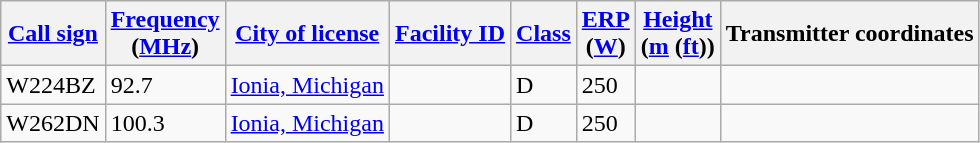<table class="wikitable sortable">
<tr>
<th><a href='#'>Call sign</a></th>
<th data-sort-type="number"><a href='#'>Frequency</a><br>(<a href='#'>MHz</a>)</th>
<th><a href='#'>City of license</a></th>
<th data-sort-type="number"><a href='#'>Facility ID</a></th>
<th><a href='#'>Class</a></th>
<th data-sort-type="number"><a href='#'>ERP</a><br>(<a href='#'>W</a>)</th>
<th data-sort-type="number"><a href='#'>Height</a><br>(<a href='#'>m</a> (<a href='#'>ft</a>))</th>
<th class="unsortable">Transmitter coordinates</th>
</tr>
<tr>
<td>W224BZ</td>
<td>92.7</td>
<td><a href='#'>Ionia, Michigan</a></td>
<td></td>
<td>D</td>
<td>250</td>
<td></td>
<td></td>
</tr>
<tr>
<td>W262DN</td>
<td>100.3</td>
<td><a href='#'>Ionia, Michigan</a></td>
<td></td>
<td>D</td>
<td>250</td>
<td></td>
<td></td>
</tr>
</table>
